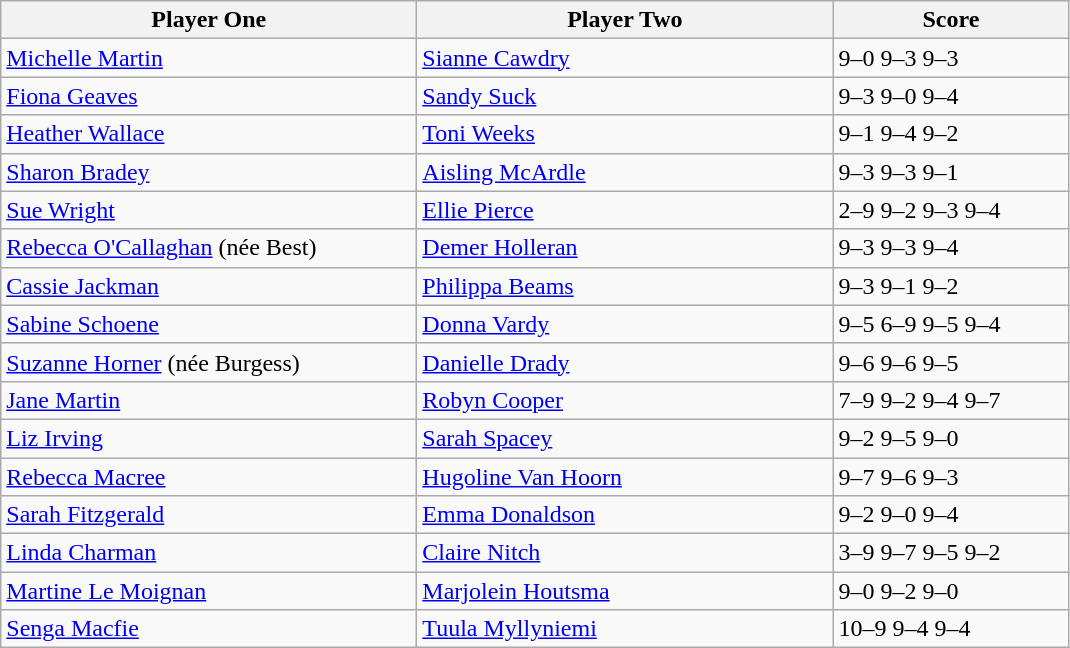<table class="wikitable">
<tr>
<th width=270>Player One</th>
<th width=270>Player Two</th>
<th width=150>Score</th>
</tr>
<tr>
<td> <a href='#'>Michelle Martin</a></td>
<td> <a href='#'>Sianne Cawdry</a></td>
<td>9–0 9–3 9–3</td>
</tr>
<tr>
<td> <a href='#'>Fiona Geaves</a></td>
<td> <a href='#'>Sandy Suck</a></td>
<td>9–3 9–0 9–4</td>
</tr>
<tr>
<td> <a href='#'>Heather Wallace</a></td>
<td> <a href='#'>Toni Weeks</a></td>
<td>9–1 9–4 9–2</td>
</tr>
<tr>
<td> <a href='#'>Sharon Bradey</a></td>
<td> <a href='#'>Aisling McArdle</a></td>
<td>9–3 9–3 9–1</td>
</tr>
<tr>
<td> <a href='#'>Sue Wright</a></td>
<td> <a href='#'>Ellie Pierce</a></td>
<td>2–9 9–2 9–3 9–4</td>
</tr>
<tr>
<td> <a href='#'>Rebecca O'Callaghan</a> (née Best)</td>
<td> <a href='#'>Demer Holleran</a></td>
<td>9–3 9–3 9–4</td>
</tr>
<tr>
<td> <a href='#'>Cassie Jackman</a></td>
<td> <a href='#'>Philippa Beams</a></td>
<td>9–3 9–1 9–2</td>
</tr>
<tr>
<td> <a href='#'>Sabine Schoene</a></td>
<td> <a href='#'>Donna Vardy</a></td>
<td>9–5 6–9 9–5 9–4</td>
</tr>
<tr>
<td> <a href='#'>Suzanne Horner</a> (née Burgess)</td>
<td> <a href='#'>Danielle Drady</a></td>
<td>9–6 9–6 9–5</td>
</tr>
<tr>
<td> <a href='#'>Jane Martin</a></td>
<td> <a href='#'>Robyn Cooper</a></td>
<td>7–9 9–2 9–4 9–7</td>
</tr>
<tr>
<td> <a href='#'>Liz Irving</a></td>
<td> <a href='#'>Sarah Spacey</a></td>
<td>9–2 9–5 9–0</td>
</tr>
<tr>
<td> <a href='#'>Rebecca Macree</a></td>
<td> <a href='#'>Hugoline Van Hoorn</a></td>
<td>9–7 9–6 9–3</td>
</tr>
<tr>
<td> <a href='#'>Sarah Fitzgerald</a></td>
<td> <a href='#'>Emma Donaldson</a></td>
<td>9–2 9–0 9–4</td>
</tr>
<tr>
<td> <a href='#'>Linda Charman</a></td>
<td> <a href='#'>Claire Nitch</a></td>
<td>3–9 9–7 9–5 9–2</td>
</tr>
<tr>
<td> <a href='#'>Martine Le Moignan</a></td>
<td> <a href='#'>Marjolein Houtsma</a></td>
<td>9–0 9–2 9–0</td>
</tr>
<tr>
<td> <a href='#'>Senga Macfie</a></td>
<td> <a href='#'>Tuula Myllyniemi</a></td>
<td>10–9 9–4 9–4</td>
</tr>
</table>
